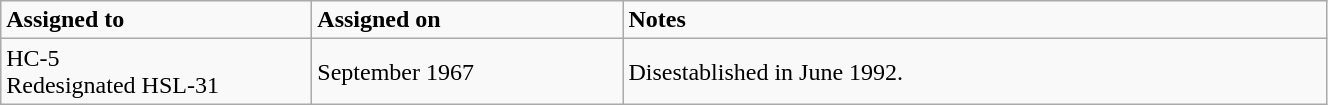<table class="wikitable" style="width: 70%;">
<tr>
<td style="width: 200px;"><strong>Assigned to</strong></td>
<td style="width: 200px;"><strong>Assigned on</strong></td>
<td><strong>Notes</strong></td>
</tr>
<tr>
<td>HC-5<br>Redesignated HSL-31</td>
<td>September 1967</td>
<td>Disestablished in June 1992.</td>
</tr>
</table>
